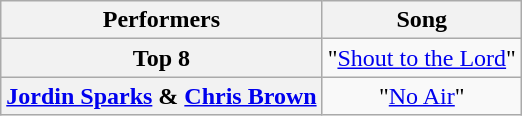<table class="wikitable unsortable" style="text-align:center;">
<tr>
<th scope="col">Performers</th>
<th scope="col">Song</th>
</tr>
<tr>
<th scope="row">Top 8</th>
<td>"<a href='#'>Shout to the Lord</a>"</td>
</tr>
<tr>
<th scope="row"><a href='#'>Jordin Sparks</a> & <a href='#'>Chris Brown</a></th>
<td>"<a href='#'>No Air</a>"</td>
</tr>
</table>
